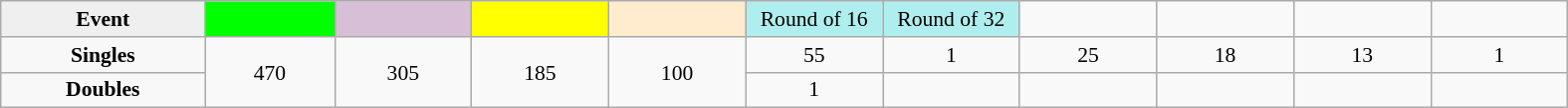<table class=wikitable style=font-size:90%;text-align:center>
<tr>
<td style="width:130px; background:#efefef;"><strong>Event</strong></td>
<td style="width:80px; background:lime;"></td>
<td style="width:85px; background:thistle;"></td>
<td style="width:85px; background:#ff0;"></td>
<td style="width:85px; background:#ffebcd;"></td>
<td style="width:85px; background:#afeeee;">Round of 16</td>
<td style="width:85px; background:#afeeee;">Round of 32</td>
<td width=85></td>
<td width=85></td>
<td width=85></td>
<td width=85></td>
</tr>
<tr>
<th style="background:#f8f8f8;">Singles</th>
<td rowspan=2>470</td>
<td rowspan=2>305</td>
<td rowspan=2>185</td>
<td rowspan=2>100</td>
<td>55</td>
<td>1</td>
<td>25</td>
<td>18</td>
<td>13</td>
<td>1</td>
</tr>
<tr>
<th style="background:#f8f8f8;">Doubles</th>
<td>1</td>
<td></td>
<td></td>
<td></td>
<td></td>
<td></td>
</tr>
</table>
